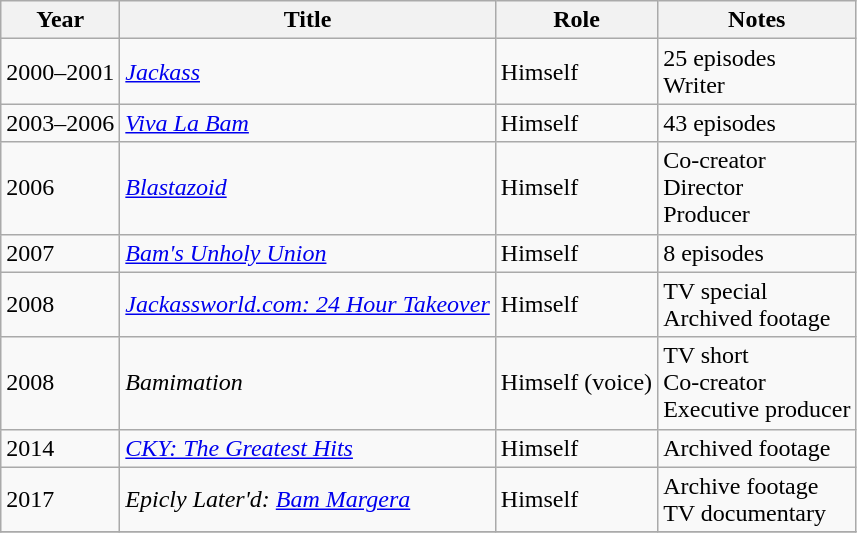<table class = "wikitable sortable">
<tr>
<th>Year</th>
<th>Title</th>
<th>Role</th>
<th class="unsortable">Notes</th>
</tr>
<tr>
<td>2000–2001</td>
<td><em><a href='#'>Jackass</a></em></td>
<td>Himself</td>
<td>25 episodes<br>Writer</td>
</tr>
<tr>
<td>2003–2006</td>
<td><em><a href='#'>Viva La Bam</a></em></td>
<td>Himself</td>
<td>43 episodes</td>
</tr>
<tr>
<td>2006</td>
<td><em><a href='#'>Blastazoid</a></em></td>
<td>Himself</td>
<td>Co-creator<br>Director<br>Producer</td>
</tr>
<tr>
<td>2007</td>
<td><em><a href='#'>Bam's Unholy Union</a></em></td>
<td>Himself</td>
<td>8 episodes</td>
</tr>
<tr>
<td>2008</td>
<td><em><a href='#'>Jackassworld.com: 24 Hour Takeover</a></em></td>
<td>Himself</td>
<td>TV special<br>Archived footage</td>
</tr>
<tr>
<td>2008</td>
<td><em>Bamimation</em></td>
<td>Himself (voice)</td>
<td>TV short<br>Co-creator<br>Executive producer</td>
</tr>
<tr>
<td>2014</td>
<td><em><a href='#'>CKY: The Greatest Hits</a></em></td>
<td>Himself</td>
<td>Archived footage</td>
</tr>
<tr>
<td>2017</td>
<td><em>Epicly Later'd: <a href='#'>Bam Margera</a></em></td>
<td>Himself</td>
<td>Archive footage<br>TV documentary</td>
</tr>
<tr>
</tr>
</table>
